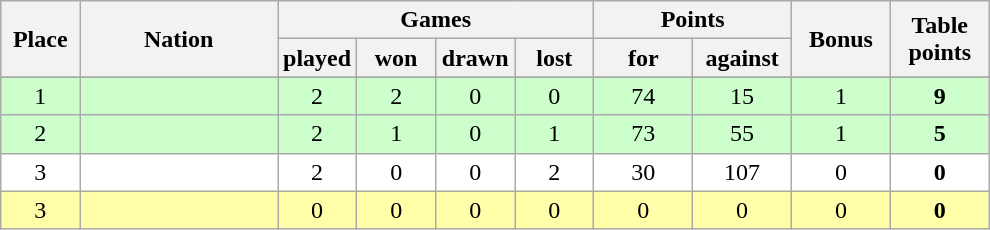<table class="wikitable">
<tr>
<th rowspan=2 width="8%">Place</th>
<th rowspan=2 width="20%">Nation</th>
<th colspan=4 width="32%">Games</th>
<th colspan=2 width="30%">Points</th>
<th rowspan=2 width="10%">Bonus</th>
<th rowspan=2 width="10%">Table<br>points</th>
</tr>
<tr>
<th width="8%">played</th>
<th width="8%">won</th>
<th width="8%">drawn</th>
<th width="8%">lost</th>
<th width="10%">for</th>
<th width="10%">against</th>
</tr>
<tr>
</tr>
<tr bgcolor=#ccffcc align=center>
<td>1</td>
<td align=left> </td>
<td>2</td>
<td>2</td>
<td>0</td>
<td>0</td>
<td>74</td>
<td>15</td>
<td>1</td>
<td><strong>9</strong></td>
</tr>
<tr bgcolor=#ccffcc align=center>
<td>2</td>
<td align=left> </td>
<td>2</td>
<td>1</td>
<td>0</td>
<td>1</td>
<td>73</td>
<td>55</td>
<td>1</td>
<td><strong>5</strong></td>
</tr>
<tr bgcolor=#ffffff align=center>
<td>3</td>
<td align=left></td>
<td>2</td>
<td>0</td>
<td>0</td>
<td>2</td>
<td>30</td>
<td>107</td>
<td>0</td>
<td><strong>0</strong></td>
</tr>
<tr bgcolor=#ffffaa align=center>
<td>3</td>
<td align=left> </td>
<td>0</td>
<td>0</td>
<td>0</td>
<td>0</td>
<td>0</td>
<td>0</td>
<td>0</td>
<td><strong>0</strong></td>
</tr>
</table>
